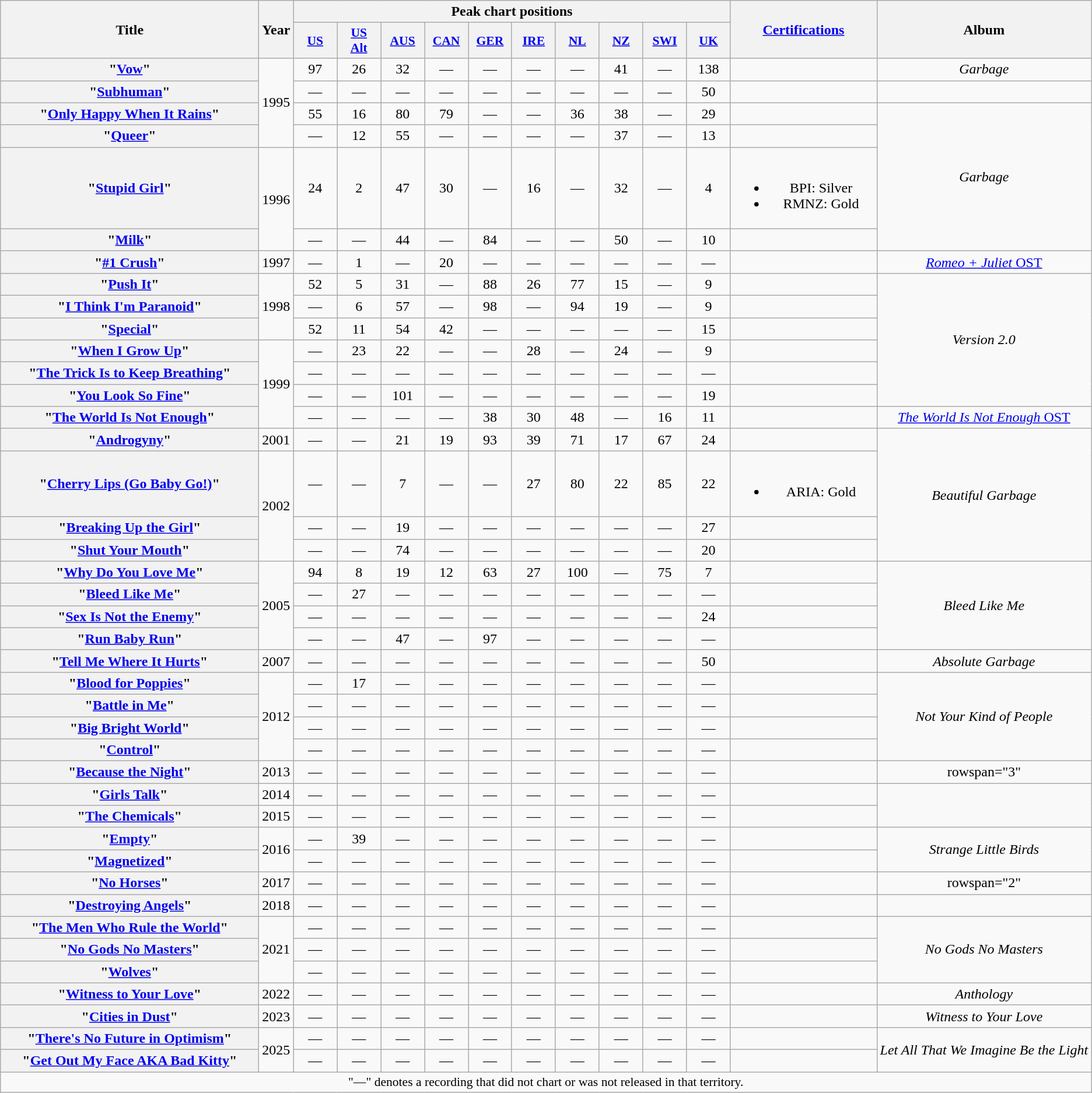<table class="wikitable plainrowheaders" style="text-align:center;" border="1">
<tr>
<th scope="col" rowspan="2" style="width:18em;">Title</th>
<th scope="col" rowspan="2">Year</th>
<th scope="col" colspan="10">Peak chart positions</th>
<th scope="col" rowspan="2" style="width:10em;"><a href='#'>Certifications</a></th>
<th scope="col" rowspan="2">Album</th>
</tr>
<tr>
<th scope="col" style="width:3em;font-size:90%;"><a href='#'>US</a><br></th>
<th scope="col" style="width:3em;font-size:90%;"><a href='#'>US<br>Alt</a><br></th>
<th scope="col" style="width:3em;font-size:90%;"><a href='#'>AUS</a><br></th>
<th scope="col" style="width:3em;font-size:90%;"><a href='#'>CAN</a><br></th>
<th scope="col" style="width:3em;font-size:90%;"><a href='#'>GER</a><br></th>
<th scope="col" style="width:3em;font-size:90%;"><a href='#'>IRE</a><br></th>
<th scope="col" style="width:3em;font-size:90%;"><a href='#'>NL</a><br></th>
<th scope="col" style="width:3em;font-size:90%;"><a href='#'>NZ</a><br></th>
<th scope="col" style="width:3em;font-size:90%;"><a href='#'>SWI</a><br></th>
<th scope="col" style="width:3em;font-size:90%;"><a href='#'>UK</a><br></th>
</tr>
<tr>
<th scope="row">"<a href='#'>Vow</a>"</th>
<td rowspan="4">1995</td>
<td>97</td>
<td>26</td>
<td>32</td>
<td>—</td>
<td>—</td>
<td>—</td>
<td>—</td>
<td>41</td>
<td>—</td>
<td>138</td>
<td></td>
<td><em>Garbage</em></td>
</tr>
<tr>
<th scope="row">"<a href='#'>Subhuman</a>"</th>
<td>—</td>
<td>—</td>
<td>—</td>
<td>—</td>
<td>—</td>
<td>—</td>
<td>—</td>
<td>—</td>
<td>—</td>
<td>50</td>
<td></td>
<td></td>
</tr>
<tr>
<th scope="row">"<a href='#'>Only Happy When It Rains</a>"</th>
<td>55</td>
<td>16</td>
<td>80</td>
<td>79</td>
<td>—</td>
<td>—</td>
<td>36</td>
<td>38</td>
<td>—</td>
<td>29</td>
<td></td>
<td rowspan="4"><em>Garbage</em></td>
</tr>
<tr>
<th scope="row">"<a href='#'>Queer</a>"</th>
<td>—</td>
<td>12</td>
<td>55</td>
<td>—</td>
<td>—</td>
<td>—</td>
<td>—</td>
<td>37</td>
<td>—</td>
<td>13</td>
<td></td>
</tr>
<tr>
<th scope="row">"<a href='#'>Stupid Girl</a>"</th>
<td rowspan="2">1996</td>
<td>24</td>
<td>2</td>
<td>47</td>
<td>30</td>
<td>—</td>
<td>16</td>
<td>—</td>
<td>32</td>
<td>—</td>
<td>4</td>
<td><br><ul><li>BPI: Silver</li><li>RMNZ: Gold</li></ul></td>
</tr>
<tr>
<th scope="row">"<a href='#'>Milk</a>"</th>
<td>—</td>
<td>—</td>
<td>44</td>
<td>—</td>
<td>84</td>
<td>—</td>
<td>—</td>
<td>50</td>
<td>—</td>
<td>10</td>
<td></td>
</tr>
<tr>
<th scope="row">"<a href='#'>#1 Crush</a>"</th>
<td>1997</td>
<td>—</td>
<td>1</td>
<td>—</td>
<td>20</td>
<td>—</td>
<td>—</td>
<td>—</td>
<td>—</td>
<td>—</td>
<td>—</td>
<td></td>
<td><a href='#'><em>Romeo + Juliet</em> OST</a></td>
</tr>
<tr>
<th scope="row">"<a href='#'>Push It</a>"</th>
<td rowspan="3">1998</td>
<td>52</td>
<td>5</td>
<td>31</td>
<td>—</td>
<td>88</td>
<td>26</td>
<td>77</td>
<td>15</td>
<td>—</td>
<td>9</td>
<td></td>
<td rowspan="6"><em>Version 2.0</em></td>
</tr>
<tr>
<th scope="row">"<a href='#'>I Think I'm Paranoid</a>"</th>
<td>—</td>
<td>6</td>
<td>57</td>
<td>—</td>
<td>98</td>
<td>—</td>
<td>94</td>
<td>19</td>
<td>—</td>
<td>9</td>
<td></td>
</tr>
<tr>
<th scope="row">"<a href='#'>Special</a>"</th>
<td>52</td>
<td>11</td>
<td>54</td>
<td>42</td>
<td>—</td>
<td>—</td>
<td>—</td>
<td>—</td>
<td>—</td>
<td>15</td>
<td></td>
</tr>
<tr>
<th scope="row">"<a href='#'>When I Grow Up</a>"</th>
<td rowspan="4">1999</td>
<td>—</td>
<td>23</td>
<td>22</td>
<td>—</td>
<td>—</td>
<td>28</td>
<td>—</td>
<td>24</td>
<td>—</td>
<td>9</td>
<td></td>
</tr>
<tr>
<th scope="row">"<a href='#'>The Trick Is to Keep Breathing</a>"</th>
<td>—</td>
<td>—</td>
<td>—</td>
<td>—</td>
<td>—</td>
<td>—</td>
<td>—</td>
<td>—</td>
<td>—</td>
<td>—</td>
<td></td>
</tr>
<tr>
<th scope="row">"<a href='#'>You Look So Fine</a>"</th>
<td>—</td>
<td>—</td>
<td>101</td>
<td>—</td>
<td>—</td>
<td>—</td>
<td>—</td>
<td>—</td>
<td>—</td>
<td>19</td>
<td></td>
</tr>
<tr>
<th scope="row">"<a href='#'>The World Is Not Enough</a>"</th>
<td>—</td>
<td>—</td>
<td>—</td>
<td>—</td>
<td>38</td>
<td>30</td>
<td>48</td>
<td>—</td>
<td>16</td>
<td>11</td>
<td></td>
<td><a href='#'><em>The World Is Not Enough</em> OST</a></td>
</tr>
<tr>
<th scope="row">"<a href='#'>Androgyny</a>"</th>
<td>2001</td>
<td>—</td>
<td>—</td>
<td>21</td>
<td>19</td>
<td>93</td>
<td>39</td>
<td>71</td>
<td>17</td>
<td>67</td>
<td>24</td>
<td></td>
<td rowspan="4"><em>Beautiful Garbage</em></td>
</tr>
<tr>
<th scope="row">"<a href='#'>Cherry Lips (Go Baby Go!)</a>"</th>
<td rowspan="3">2002</td>
<td>—</td>
<td>—</td>
<td>7</td>
<td>—</td>
<td>—</td>
<td>27</td>
<td>80</td>
<td>22</td>
<td>85</td>
<td>22</td>
<td><br><ul><li>ARIA: Gold</li></ul></td>
</tr>
<tr>
<th scope="row">"<a href='#'>Breaking Up the Girl</a>"</th>
<td>—</td>
<td>—</td>
<td>19</td>
<td>—</td>
<td>—</td>
<td>—</td>
<td>—</td>
<td>—</td>
<td>—</td>
<td>27</td>
<td></td>
</tr>
<tr>
<th scope="row">"<a href='#'>Shut Your Mouth</a>"</th>
<td>—</td>
<td>—</td>
<td>74</td>
<td>—</td>
<td>—</td>
<td>—</td>
<td>—</td>
<td>—</td>
<td>—</td>
<td>20</td>
<td></td>
</tr>
<tr>
<th scope="row">"<a href='#'>Why Do You Love Me</a>"</th>
<td rowspan="4">2005</td>
<td>94</td>
<td>8</td>
<td>19</td>
<td>12</td>
<td>63</td>
<td>27</td>
<td>100</td>
<td>—</td>
<td>75</td>
<td>7</td>
<td></td>
<td rowspan="4"><em>Bleed Like Me</em></td>
</tr>
<tr>
<th scope="row">"<a href='#'>Bleed Like Me</a>"</th>
<td>—</td>
<td>27</td>
<td>—</td>
<td>—</td>
<td>—</td>
<td>—</td>
<td>—</td>
<td>—</td>
<td>—</td>
<td>—</td>
<td></td>
</tr>
<tr>
<th scope="row">"<a href='#'>Sex Is Not the Enemy</a>"</th>
<td>—</td>
<td>—</td>
<td>—</td>
<td>—</td>
<td>—</td>
<td>—</td>
<td>—</td>
<td>—</td>
<td>—</td>
<td>24</td>
<td></td>
</tr>
<tr>
<th scope="row">"<a href='#'>Run Baby Run</a>"</th>
<td>—</td>
<td>—</td>
<td>47</td>
<td>—</td>
<td>97</td>
<td>—</td>
<td>—</td>
<td>—</td>
<td>—</td>
<td>—</td>
<td></td>
</tr>
<tr>
<th scope="row">"<a href='#'>Tell Me Where It Hurts</a>"</th>
<td>2007</td>
<td>—</td>
<td>—</td>
<td>—</td>
<td>—</td>
<td>—</td>
<td>—</td>
<td>—</td>
<td>—</td>
<td>—</td>
<td>50</td>
<td></td>
<td><em>Absolute Garbage</em></td>
</tr>
<tr>
<th scope="row">"<a href='#'>Blood for Poppies</a>"</th>
<td rowspan="4">2012</td>
<td>—</td>
<td>17</td>
<td>—</td>
<td>—</td>
<td>—</td>
<td>—</td>
<td>—</td>
<td>—</td>
<td>—</td>
<td>—</td>
<td></td>
<td rowspan="4"><em>Not Your Kind of People</em></td>
</tr>
<tr>
<th scope="row">"<a href='#'>Battle in Me</a>"</th>
<td>—</td>
<td>—</td>
<td>—</td>
<td>—</td>
<td>—</td>
<td>—</td>
<td>—</td>
<td>—</td>
<td>—</td>
<td>—</td>
<td></td>
</tr>
<tr>
<th scope="row">"<a href='#'>Big Bright World</a>"</th>
<td>—</td>
<td>—</td>
<td>—</td>
<td>—</td>
<td>—</td>
<td>—</td>
<td>—</td>
<td>—</td>
<td>—</td>
<td>—</td>
<td></td>
</tr>
<tr>
<th scope="row">"<a href='#'>Control</a>"</th>
<td>—</td>
<td>—</td>
<td>—</td>
<td>—</td>
<td>—</td>
<td>—</td>
<td>—</td>
<td>—</td>
<td>—</td>
<td>—</td>
<td></td>
</tr>
<tr>
<th scope="row">"<a href='#'>Because the Night</a>" </th>
<td>2013</td>
<td>—</td>
<td>—</td>
<td>—</td>
<td>—</td>
<td>—</td>
<td>—</td>
<td>—</td>
<td>—</td>
<td>—</td>
<td>—</td>
<td></td>
<td>rowspan="3" </td>
</tr>
<tr>
<th scope="row">"<a href='#'>Girls Talk</a>" </th>
<td>2014</td>
<td>—</td>
<td>—</td>
<td>—</td>
<td>—</td>
<td>—</td>
<td>—</td>
<td>—</td>
<td>—</td>
<td>—</td>
<td>—</td>
<td></td>
</tr>
<tr>
<th scope="row">"<a href='#'>The Chemicals</a>" </th>
<td>2015</td>
<td>—</td>
<td>—</td>
<td>—</td>
<td>—</td>
<td>—</td>
<td>—</td>
<td>—</td>
<td>—</td>
<td>—</td>
<td>—</td>
<td></td>
</tr>
<tr>
<th scope="row">"<a href='#'>Empty</a>"</th>
<td rowspan="2">2016</td>
<td>—</td>
<td>39</td>
<td>—</td>
<td>—</td>
<td>—</td>
<td>—</td>
<td>—</td>
<td>—</td>
<td>—</td>
<td>—</td>
<td></td>
<td rowspan="2"><em>Strange Little Birds</em></td>
</tr>
<tr>
<th scope="row">"<a href='#'>Magnetized</a>"</th>
<td>—</td>
<td>—</td>
<td>—</td>
<td>—</td>
<td>—</td>
<td>—</td>
<td>—</td>
<td>—</td>
<td>—</td>
<td>—</td>
<td></td>
</tr>
<tr>
<th scope="row">"<a href='#'>No Horses</a>"</th>
<td>2017</td>
<td>—</td>
<td>—</td>
<td>—</td>
<td>—</td>
<td>—</td>
<td>—</td>
<td>—</td>
<td>—</td>
<td>—</td>
<td>—</td>
<td></td>
<td>rowspan="2" </td>
</tr>
<tr>
<th scope="row">"<a href='#'>Destroying Angels</a>" </th>
<td>2018</td>
<td>—</td>
<td>—</td>
<td>—</td>
<td>—</td>
<td>—</td>
<td>—</td>
<td>—</td>
<td>—</td>
<td>—</td>
<td>—</td>
<td></td>
</tr>
<tr>
<th scope="row">"<a href='#'>The Men Who Rule the World</a>"</th>
<td rowspan="3">2021</td>
<td>—</td>
<td>—</td>
<td>—</td>
<td>—</td>
<td>—</td>
<td>—</td>
<td>—</td>
<td>—</td>
<td>—</td>
<td>—</td>
<td></td>
<td rowspan="3"><em>No Gods No Masters</em></td>
</tr>
<tr>
<th scope="row">"<a href='#'>No Gods No Masters</a>"</th>
<td>—</td>
<td>—</td>
<td>—</td>
<td>—</td>
<td>—</td>
<td>—</td>
<td>—</td>
<td>—</td>
<td>—</td>
<td>—</td>
<td></td>
</tr>
<tr>
<th scope="row">"<a href='#'>Wolves</a>"</th>
<td>—</td>
<td>—</td>
<td>—</td>
<td>—</td>
<td>—</td>
<td>—</td>
<td>—</td>
<td>—</td>
<td>—</td>
<td>—</td>
<td></td>
</tr>
<tr>
<th scope="row">"<a href='#'>Witness to Your Love</a>"</th>
<td>2022</td>
<td>—</td>
<td>—</td>
<td>—</td>
<td>—</td>
<td>—</td>
<td>—</td>
<td>—</td>
<td>—</td>
<td>—</td>
<td>—</td>
<td></td>
<td><em>Anthology</em></td>
</tr>
<tr>
<th scope="row">"<a href='#'>Cities in Dust</a>"</th>
<td>2023</td>
<td>—</td>
<td>—</td>
<td>—</td>
<td>—</td>
<td>—</td>
<td>—</td>
<td>—</td>
<td>—</td>
<td>—</td>
<td>—</td>
<td></td>
<td><em>Witness to Your Love</em></td>
</tr>
<tr>
<th scope="row">"<a href='#'>There's No Future in Optimism</a>"</th>
<td rowspan="2">2025</td>
<td>—</td>
<td>—</td>
<td>—</td>
<td>—</td>
<td>—</td>
<td>—</td>
<td>—</td>
<td>—</td>
<td>—</td>
<td>—</td>
<td></td>
<td rowspan="2"><em>Let All That We Imagine Be the Light</em></td>
</tr>
<tr>
<th scope="row">"<a href='#'>Get Out My Face AKA Bad Kitty</a>"</th>
<td>—</td>
<td>—</td>
<td>—</td>
<td>—</td>
<td>—</td>
<td>—</td>
<td>—</td>
<td>—</td>
<td>—</td>
<td>—</td>
</tr>
<tr>
<td colspan="14" style="font-size:90%">"—" denotes a recording that did not chart or was not released in that territory.</td>
</tr>
</table>
